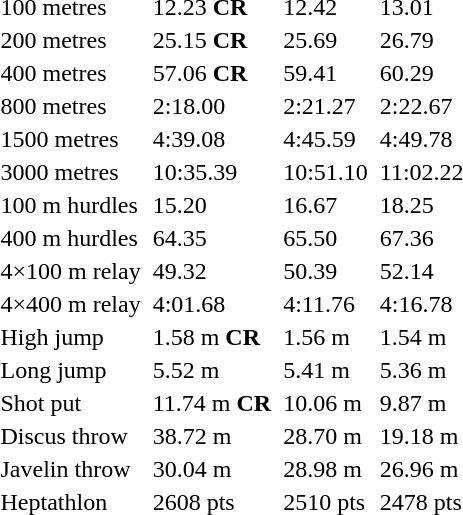<table>
<tr>
<td>100 metres</td>
<td></td>
<td>12.23 <strong>CR</strong></td>
<td></td>
<td>12.42</td>
<td></td>
<td>13.01</td>
</tr>
<tr>
<td>200 metres</td>
<td></td>
<td>25.15 <strong>CR</strong></td>
<td></td>
<td>25.69</td>
<td></td>
<td>26.79</td>
</tr>
<tr>
<td>400 metres</td>
<td></td>
<td>57.06 <strong>CR</strong></td>
<td></td>
<td>59.41</td>
<td></td>
<td>60.29</td>
</tr>
<tr>
<td>800 metres</td>
<td></td>
<td>2:18.00</td>
<td></td>
<td>2:21.27</td>
<td></td>
<td>2:22.67</td>
</tr>
<tr>
<td>1500 metres</td>
<td></td>
<td>4:39.08</td>
<td></td>
<td>4:45.59</td>
<td></td>
<td>4:49.78</td>
</tr>
<tr>
<td>3000 metres</td>
<td></td>
<td>10:35.39</td>
<td></td>
<td>10:51.10</td>
<td></td>
<td>11:02.22</td>
</tr>
<tr>
<td>100 m hurdles</td>
<td></td>
<td>15.20</td>
<td></td>
<td>16.67</td>
<td></td>
<td>18.25</td>
</tr>
<tr>
<td>400 m hurdles</td>
<td></td>
<td>64.35</td>
<td></td>
<td>65.50</td>
<td></td>
<td>67.36</td>
</tr>
<tr>
<td>4×100 m relay</td>
<td></td>
<td>49.32</td>
<td></td>
<td>50.39</td>
<td></td>
<td>52.14</td>
</tr>
<tr>
<td>4×400 m relay</td>
<td></td>
<td>4:01.68</td>
<td></td>
<td>4:11.76</td>
<td></td>
<td>4:16.78</td>
</tr>
<tr>
<td>High jump</td>
<td></td>
<td>1.58 m <strong>CR</strong></td>
<td></td>
<td>1.56 m</td>
<td></td>
<td>1.54 m</td>
</tr>
<tr>
<td>Long jump</td>
<td></td>
<td>5.52 m</td>
<td></td>
<td>5.41 m</td>
<td></td>
<td>5.36 m</td>
</tr>
<tr>
<td>Shot put</td>
<td></td>
<td>11.74 m <strong>CR</strong></td>
<td></td>
<td>10.06 m</td>
<td></td>
<td>9.87 m</td>
</tr>
<tr>
<td>Discus throw</td>
<td></td>
<td>38.72 m</td>
<td></td>
<td>28.70 m</td>
<td></td>
<td>19.18 m</td>
</tr>
<tr>
<td>Javelin throw</td>
<td></td>
<td>30.04 m</td>
<td></td>
<td>28.98 m</td>
<td></td>
<td>26.96 m</td>
</tr>
<tr>
<td>Heptathlon</td>
<td></td>
<td>2608 pts</td>
<td></td>
<td>2510 pts</td>
<td></td>
<td>2478 pts</td>
</tr>
</table>
